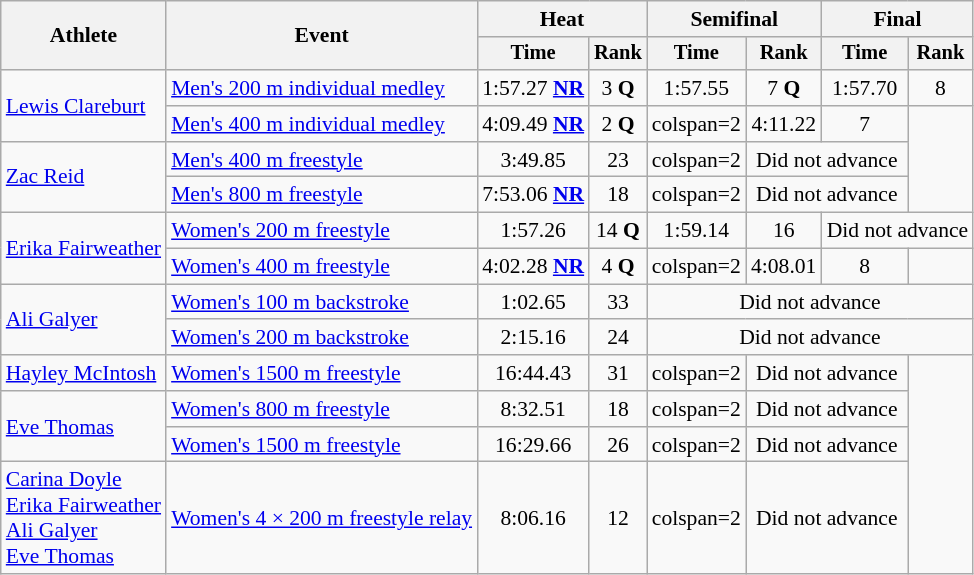<table class=wikitable style=font-size:90%;text-align:center>
<tr>
<th rowspan=2>Athlete</th>
<th rowspan=2>Event</th>
<th colspan=2>Heat</th>
<th colspan=2>Semifinal</th>
<th colspan=2>Final</th>
</tr>
<tr style=font-size:95%>
<th>Time</th>
<th>Rank</th>
<th>Time</th>
<th>Rank</th>
<th>Time</th>
<th>Rank</th>
</tr>
<tr>
<td align=left rowspan=2><a href='#'>Lewis Clareburt</a></td>
<td align=left><a href='#'>Men's 200 m individual medley</a></td>
<td>1:57.27 <strong><a href='#'>NR</a></strong></td>
<td>3 <strong>Q</strong></td>
<td>1:57.55</td>
<td>7 <strong>Q</strong></td>
<td>1:57.70</td>
<td>8</td>
</tr>
<tr>
<td align=left><a href='#'>Men's 400 m individual medley</a></td>
<td>4:09.49 <strong><a href='#'>NR</a></strong></td>
<td>2 <strong>Q</strong></td>
<td>colspan=2 </td>
<td>4:11.22</td>
<td>7</td>
</tr>
<tr>
<td align=left rowspan=2><a href='#'>Zac Reid</a></td>
<td align=left><a href='#'>Men's 400 m freestyle</a></td>
<td>3:49.85</td>
<td>23</td>
<td>colspan=2 </td>
<td colspan="2">Did not advance</td>
</tr>
<tr>
<td align=left><a href='#'>Men's 800 m freestyle</a></td>
<td>7:53.06 <strong><a href='#'>NR</a></strong></td>
<td>18</td>
<td>colspan=2 </td>
<td colspan="2">Did not advance</td>
</tr>
<tr>
<td align=left rowspan=2><a href='#'>Erika Fairweather</a></td>
<td align=left><a href='#'>Women's 200 m freestyle</a></td>
<td>1:57.26</td>
<td>14 <strong>Q</strong></td>
<td>1:59.14</td>
<td>16</td>
<td colspan="2">Did not advance</td>
</tr>
<tr>
<td align=left><a href='#'>Women's 400 m freestyle</a></td>
<td>4:02.28 <strong><a href='#'>NR</a></strong></td>
<td>4 <strong>Q</strong></td>
<td>colspan=2 </td>
<td>4:08.01</td>
<td>8</td>
</tr>
<tr>
<td align=left rowspan=2><a href='#'>Ali Galyer</a></td>
<td align=left><a href='#'>Women's 100 m backstroke</a></td>
<td>1:02.65</td>
<td>33</td>
<td colspan="4">Did not advance</td>
</tr>
<tr>
<td align=left><a href='#'>Women's 200 m backstroke</a></td>
<td>2:15.16</td>
<td>24</td>
<td colspan="4">Did not advance</td>
</tr>
<tr>
<td align=left><a href='#'>Hayley McIntosh</a></td>
<td align=left><a href='#'>Women's 1500 m freestyle</a></td>
<td>16:44.43</td>
<td>31</td>
<td>colspan=2 </td>
<td colspan="2">Did not advance</td>
</tr>
<tr>
<td align=left rowspan=2><a href='#'>Eve Thomas</a></td>
<td align=left><a href='#'>Women's 800 m freestyle</a></td>
<td>8:32.51</td>
<td>18</td>
<td>colspan=2 </td>
<td colspan="2">Did not advance</td>
</tr>
<tr>
<td align=left><a href='#'>Women's 1500 m freestyle</a></td>
<td>16:29.66</td>
<td>26</td>
<td>colspan=2 </td>
<td colspan="2">Did not advance</td>
</tr>
<tr>
<td align=left><a href='#'>Carina Doyle</a><br><a href='#'>Erika Fairweather</a><br><a href='#'>Ali Galyer</a><br><a href='#'>Eve Thomas</a></td>
<td align=left><a href='#'>Women's 4 × 200 m freestyle relay</a></td>
<td>8:06.16</td>
<td>12</td>
<td>colspan=2 </td>
<td colspan="2">Did not advance</td>
</tr>
</table>
